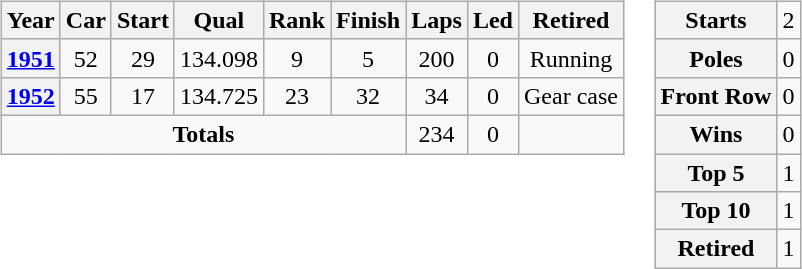<table>
<tr ---- valign="top">
<td><br><table class="wikitable" style="text-align:center">
<tr>
<th>Year</th>
<th>Car</th>
<th>Start</th>
<th>Qual</th>
<th>Rank</th>
<th>Finish</th>
<th>Laps</th>
<th>Led</th>
<th>Retired</th>
</tr>
<tr>
<th><a href='#'>1951</a></th>
<td>52</td>
<td>29</td>
<td>134.098</td>
<td>9</td>
<td>5</td>
<td>200</td>
<td>0</td>
<td>Running</td>
</tr>
<tr>
<th><a href='#'>1952</a></th>
<td>55</td>
<td>17</td>
<td>134.725</td>
<td>23</td>
<td>32</td>
<td>34</td>
<td>0</td>
<td>Gear case</td>
</tr>
<tr>
<td colspan="6"><strong>Totals</strong></td>
<td>234</td>
<td>0</td>
<td></td>
</tr>
</table>
</td>
<td><br><table class="wikitable" style="text-align:center">
<tr>
<th>Starts</th>
<td>2</td>
</tr>
<tr>
<th>Poles</th>
<td>0</td>
</tr>
<tr>
<th>Front Row</th>
<td>0</td>
</tr>
<tr>
<th>Wins</th>
<td>0</td>
</tr>
<tr>
<th>Top 5</th>
<td>1</td>
</tr>
<tr>
<th>Top 10</th>
<td>1</td>
</tr>
<tr>
<th>Retired</th>
<td>1</td>
</tr>
</table>
</td>
</tr>
</table>
